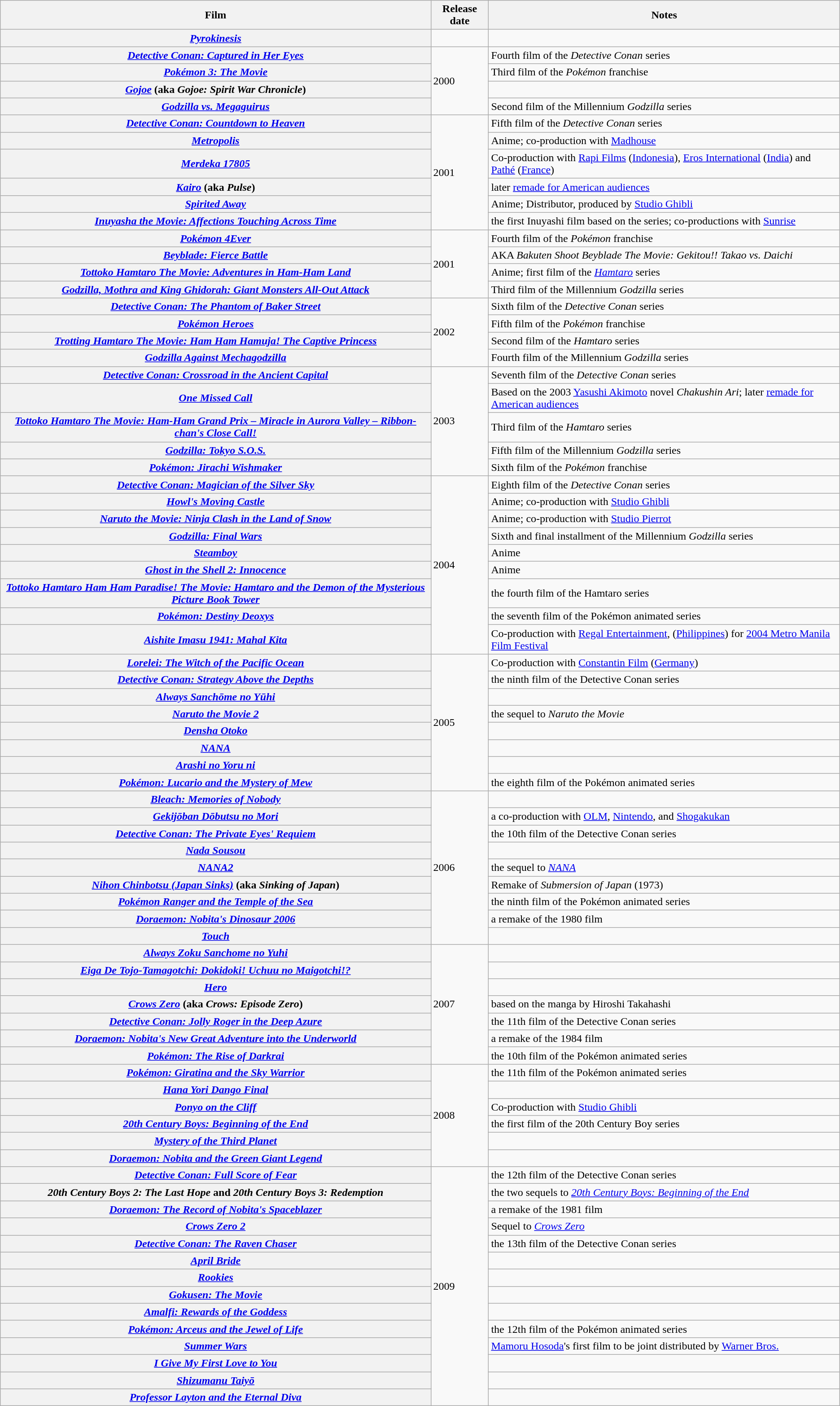<table class="wikitable">
<tr>
<th>Film</th>
<th>Release date</th>
<th>Notes</th>
</tr>
<tr>
<th scope="row"><em><a href='#'>Pyrokinesis</a></em></th>
<td></td>
</tr>
<tr>
<th scope="row"><em><a href='#'>Detective Conan: Captured in Her Eyes</a></em></th>
<td rowspan="4">2000</td>
<td>Fourth film of the <em>Detective Conan</em> series</td>
</tr>
<tr>
<th scope="row"><em><a href='#'>Pokémon 3: The Movie</a></em></th>
<td>Third film of the <em>Pokémon</em> franchise</td>
</tr>
<tr>
<th scope="row"><em><a href='#'>Gojoe</a></em> (aka <em>Gojoe: Spirit War Chronicle</em>)</th>
</tr>
<tr>
<th scope="row"><em><a href='#'>Godzilla vs. Megaguirus</a></em></th>
<td>Second film of the Millennium <em>Godzilla</em> series</td>
</tr>
<tr>
<th scope="row"><em><a href='#'>Detective Conan: Countdown to Heaven</a></em></th>
<td rowspan="6">2001</td>
<td>Fifth film of the <em>Detective Conan</em> series</td>
</tr>
<tr>
<th scope="row"><em><a href='#'>Metropolis</a></em></th>
<td>Anime; co-production with <a href='#'>Madhouse</a></td>
</tr>
<tr>
<th scope="row"><em><a href='#'>Merdeka 17805</a></em></th>
<td>Co-production with <a href='#'>Rapi Films</a> (<a href='#'>Indonesia</a>), <a href='#'>Eros International</a> (<a href='#'>India</a>) and <a href='#'>Pathé</a> (<a href='#'>France</a>)</td>
</tr>
<tr>
<th scope="row"><em><a href='#'>Kairo</a></em> (aka <em>Pulse</em>)</th>
<td>later <a href='#'>remade for American audiences</a></td>
</tr>
<tr>
<th scope="row"><em><a href='#'>Spirited Away</a></em></th>
<td>Anime; Distributor, produced by <a href='#'>Studio Ghibli</a></td>
</tr>
<tr>
<th scope="row"><em><a href='#'>Inuyasha the Movie: Affections Touching Across Time</a></em></th>
<td>the first Inuyashi film based on the series; co-productions with <a href='#'>Sunrise</a></td>
</tr>
<tr>
<th scope="row"><em><a href='#'>Pokémon 4Ever</a></em></th>
<td rowspan="4">2001</td>
<td>Fourth film of the <em>Pokémon</em> franchise</td>
</tr>
<tr>
<th scope="row"><em><a href='#'>Beyblade: Fierce Battle</a></em></th>
<td>AKA <em>Bakuten Shoot Beyblade The Movie: Gekitou!! Takao vs. Daichi</em></td>
</tr>
<tr>
<th scope="row"><em><a href='#'>Tottoko Hamtaro The Movie: Adventures in Ham-Ham Land</a></em></th>
<td>Anime; first film of the <em><a href='#'>Hamtaro</a></em> series</td>
</tr>
<tr>
<th scope="row"><em><a href='#'>Godzilla, Mothra and King Ghidorah: Giant Monsters All-Out Attack</a></em></th>
<td>Third film of the Millennium <em>Godzilla</em> series</td>
</tr>
<tr>
<th scope="row"><em><a href='#'>Detective Conan: The Phantom of Baker Street</a></em></th>
<td rowspan="4">2002</td>
<td>Sixth film of the <em>Detective Conan</em> series</td>
</tr>
<tr>
<th scope="row"><em><a href='#'>Pokémon Heroes</a></em></th>
<td>Fifth film of the <em>Pokémon</em> franchise</td>
</tr>
<tr>
<th scope="row"><em><a href='#'>Trotting Hamtaro The Movie: Ham Ham Hamuja! The Captive Princess</a></em></th>
<td>Second film of the <em>Hamtaro</em> series</td>
</tr>
<tr>
<th scope="row"><em><a href='#'>Godzilla Against Mechagodzilla</a></em></th>
<td>Fourth film of the Millennium <em>Godzilla</em> series</td>
</tr>
<tr>
<th scope="row"><em><a href='#'>Detective Conan: Crossroad in the Ancient Capital</a></em></th>
<td rowspan="5">2003</td>
<td>Seventh film of the <em>Detective Conan</em> series</td>
</tr>
<tr>
<th scope="row"><em><a href='#'>One Missed Call</a></em></th>
<td>Based on the 2003 <a href='#'>Yasushi Akimoto</a> novel <em>Chakushin Ari</em>; later <a href='#'>remade for American audiences</a></td>
</tr>
<tr>
<th scope="row"><em><a href='#'>Tottoko Hamtaro The Movie: Ham-Ham Grand Prix – Miracle in Aurora Valley – Ribbon-chan's Close Call!</a></em></th>
<td>Third film of the <em>Hamtaro</em> series</td>
</tr>
<tr>
<th scope="row"><em><a href='#'>Godzilla: Tokyo S.O.S.</a></em></th>
<td>Fifth film of the Millennium <em>Godzilla</em> series</td>
</tr>
<tr>
<th scope="row"><em><a href='#'>Pokémon: Jirachi Wishmaker</a></em></th>
<td>Sixth film of the <em>Pokémon</em> franchise</td>
</tr>
<tr>
<th scope="row"><em><a href='#'>Detective Conan: Magician of the Silver Sky</a></em></th>
<td rowspan="9">2004</td>
<td>Eighth film of the <em>Detective Conan</em> series</td>
</tr>
<tr>
<th scope="row"><em><a href='#'>Howl's Moving Castle</a></em></th>
<td>Anime; co-production with <a href='#'>Studio Ghibli</a></td>
</tr>
<tr>
<th scope="row"><em><a href='#'>Naruto the Movie: Ninja Clash in the Land of Snow</a></em></th>
<td>Anime; co-production with <a href='#'>Studio Pierrot</a></td>
</tr>
<tr>
<th scope="row"><em><a href='#'>Godzilla: Final Wars</a></em></th>
<td>Sixth and final installment of the Millennium <em>Godzilla</em> series</td>
</tr>
<tr>
<th scope="row"><em><a href='#'>Steamboy</a></em></th>
<td>Anime</td>
</tr>
<tr>
<th scope="row"><em><a href='#'>Ghost in the Shell 2: Innocence</a></em></th>
<td>Anime</td>
</tr>
<tr>
<th scope="row"><em><a href='#'>Tottoko Hamtaro Ham Ham Paradise! The Movie: Hamtaro and the Demon of the Mysterious Picture Book Tower</a></em></th>
<td>the fourth film of the Hamtaro series</td>
</tr>
<tr>
<th scope="row"><em><a href='#'>Pokémon: Destiny Deoxys</a></em></th>
<td>the seventh film of the Pokémon animated series</td>
</tr>
<tr>
<th scope="row"><em><a href='#'>Aishite Imasu 1941: Mahal Kita</a></em></th>
<td>Co-production with <a href='#'>Regal Entertainment</a>, (<a href='#'>Philippines</a>) for <a href='#'>2004 Metro Manila Film Festival</a></td>
</tr>
<tr>
<th scope="row"><em><a href='#'>Lorelei: The Witch of the Pacific Ocean</a></em></th>
<td rowspan="8">2005</td>
<td>Co-production with <a href='#'>Constantin Film</a> (<a href='#'>Germany</a>)</td>
</tr>
<tr>
<th scope="row"><em><a href='#'>Detective Conan: Strategy Above the Depths</a></em></th>
<td>the ninth film of the Detective Conan series</td>
</tr>
<tr>
<th scope="row"><em><a href='#'>Always Sanchōme no Yūhi</a></em></th>
</tr>
<tr>
<th scope="row"><em><a href='#'>Naruto the Movie 2</a></em></th>
<td>the sequel to <em>Naruto the Movie</em></td>
</tr>
<tr>
<th scope="row"><em><a href='#'>Densha Otoko</a></em></th>
<td></td>
</tr>
<tr>
<th scope="row"><em><a href='#'>NANA</a></em></th>
<td></td>
</tr>
<tr>
<th scope="row"><em><a href='#'>Arashi no Yoru ni</a></em></th>
<td></td>
</tr>
<tr>
<th scope="row"><em><a href='#'>Pokémon: Lucario and the Mystery of Mew</a></em></th>
<td>the eighth film of the Pokémon animated series</td>
</tr>
<tr>
<th scope="row"><em><a href='#'>Bleach: Memories of Nobody</a></em></th>
<td rowspan="9">2006</td>
</tr>
<tr>
<th scope="row"><em><a href='#'>Gekijōban Dōbutsu no Mori</a></em></th>
<td>a co-production with <a href='#'>OLM</a>, <a href='#'>Nintendo</a>, and <a href='#'>Shogakukan</a></td>
</tr>
<tr>
<th scope="row"><em><a href='#'>Detective Conan: The Private Eyes' Requiem</a></em></th>
<td>the 10th film of the Detective Conan series</td>
</tr>
<tr>
<th scope="row"><em><a href='#'>Nada Sousou</a></em></th>
<td></td>
</tr>
<tr>
<th scope="row"><em><a href='#'>NANA2</a></em></th>
<td>the sequel to <em><a href='#'>NANA</a></em></td>
</tr>
<tr>
<th scope="row"><em><a href='#'>Nihon Chinbotsu (Japan Sinks)</a></em> (aka <em>Sinking of Japan</em>)</th>
<td>Remake of <em>Submersion of Japan</em> (1973)</td>
</tr>
<tr>
<th scope="row"><em><a href='#'>Pokémon Ranger and the Temple of the Sea</a></em></th>
<td>the ninth film of the Pokémon animated series</td>
</tr>
<tr>
<th scope="row"><em><a href='#'>Doraemon: Nobita's Dinosaur 2006</a></em></th>
<td>a remake of the 1980 film</td>
</tr>
<tr>
<th scope="row"><em><a href='#'>Touch</a></em></th>
<td></td>
</tr>
<tr>
<th scope="row"><em><a href='#'>Always Zoku Sanchome no Yuhi</a></em></th>
<td rowspan="7">2007</td>
<td></td>
</tr>
<tr>
<th scope="row"><em><a href='#'>Eiga De Tojo-Tamagotchi: Dokidoki! Uchuu no Maigotchi!?</a></em></th>
<td></td>
</tr>
<tr>
<th scope="row"><em><a href='#'>Hero</a></em></th>
<td></td>
</tr>
<tr>
<th scope="row"><em><a href='#'>Crows Zero</a></em> (aka <em>Crows: Episode Zero</em>)</th>
<td>based on the manga by Hiroshi Takahashi</td>
</tr>
<tr>
<th scope="row"><em><a href='#'>Detective Conan: Jolly Roger in the Deep Azure</a></em></th>
<td>the 11th film of the Detective Conan series</td>
</tr>
<tr>
<th scope="row"><em><a href='#'>Doraemon: Nobita's New Great Adventure into the Underworld</a></em></th>
<td>a remake of the 1984 film</td>
</tr>
<tr>
<th scope="row"><em><a href='#'>Pokémon: The Rise of Darkrai</a></em></th>
<td>the 10th film of the Pokémon animated series</td>
</tr>
<tr>
<th scope="row"><em><a href='#'>Pokémon: Giratina and the Sky Warrior</a></em></th>
<td rowspan="6">2008</td>
<td>the 11th film of the Pokémon animated series</td>
</tr>
<tr>
<th scope="row"><em><a href='#'>Hana Yori Dango Final</a></em></th>
<td></td>
</tr>
<tr>
<th scope="row"><em><a href='#'>Ponyo on the Cliff</a></em></th>
<td>Co-production with <a href='#'>Studio Ghibli</a></td>
</tr>
<tr>
<th scope="row"><em><a href='#'>20th Century Boys: Beginning of the End</a></em></th>
<td>the first film of the 20th Century Boy series</td>
</tr>
<tr>
<th scope="row"><em><a href='#'>Mystery of the Third Planet</a></em></th>
<td></td>
</tr>
<tr>
<th scope="row"><em><a href='#'>Doraemon: Nobita and the Green Giant Legend</a></em></th>
<td></td>
</tr>
<tr>
<th scope="row"><em><a href='#'>Detective Conan: Full Score of Fear</a></em></th>
<td rowspan="14">2009</td>
<td>the 12th film of the Detective Conan series</td>
</tr>
<tr>
<th scope="row"><em>20th Century Boys 2: The Last Hope</em> and <em>20th Century Boys 3: Redemption</em></th>
<td>the two sequels to <em><a href='#'>20th Century Boys: Beginning of the End</a></em></td>
</tr>
<tr>
<th scope="row"><em><a href='#'>Doraemon: The Record of Nobita's Spaceblazer</a></em></th>
<td>a remake of the 1981 film</td>
</tr>
<tr>
<th scope="row"><em><a href='#'>Crows Zero 2</a></em></th>
<td>Sequel to <em><a href='#'>Crows Zero</a></em></td>
</tr>
<tr>
<th scope="row"><em><a href='#'>Detective Conan: The Raven Chaser</a></em></th>
<td>the 13th film of the Detective Conan series</td>
</tr>
<tr>
<th scope="row"><em><a href='#'>April Bride</a></em></th>
<td></td>
</tr>
<tr>
<th scope="row"><em><a href='#'>Rookies</a></em></th>
<td></td>
</tr>
<tr>
<th scope="row"><em><a href='#'>Gokusen: The Movie</a></em></th>
<td></td>
</tr>
<tr>
<th scope="row"><em><a href='#'>Amalfi: Rewards of the Goddess</a></em></th>
<td></td>
</tr>
<tr>
<th scope="row"><em><a href='#'>Pokémon: Arceus and the Jewel of Life</a></em></th>
<td>the 12th film of the Pokémon animated series</td>
</tr>
<tr>
<th scope="row"><em><a href='#'>Summer Wars</a></em></th>
<td><a href='#'>Mamoru Hosoda</a>'s first film to be joint distributed by <a href='#'>Warner Bros.</a></td>
</tr>
<tr>
<th scope="row"><em><a href='#'>I Give My First Love to You</a></em></th>
<td></td>
</tr>
<tr>
<th scope="row"><em><a href='#'>Shizumanu Taiyō</a></em></th>
<td></td>
</tr>
<tr>
<th scope="row"><em><a href='#'>Professor Layton and the Eternal Diva</a></em></th>
<td></td>
</tr>
</table>
